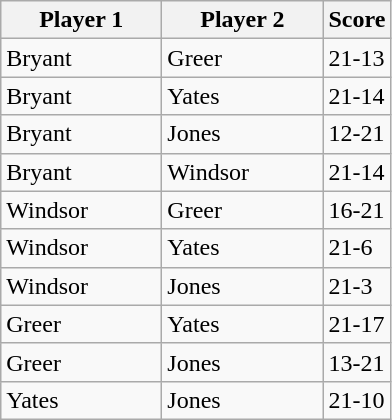<table class="wikitable">
<tr>
<th width=100>Player 1</th>
<th width=100>Player 2</th>
<th width=20>Score</th>
</tr>
<tr>
<td>Bryant</td>
<td>Greer</td>
<td>21-13</td>
</tr>
<tr>
<td>Bryant</td>
<td>Yates</td>
<td>21-14</td>
</tr>
<tr>
<td>Bryant</td>
<td>Jones</td>
<td>12-21</td>
</tr>
<tr>
<td>Bryant</td>
<td>Windsor</td>
<td>21-14</td>
</tr>
<tr>
<td>Windsor</td>
<td>Greer</td>
<td>16-21</td>
</tr>
<tr>
<td>Windsor</td>
<td>Yates</td>
<td>21-6</td>
</tr>
<tr>
<td>Windsor</td>
<td>Jones</td>
<td>21-3</td>
</tr>
<tr>
<td>Greer</td>
<td>Yates</td>
<td>21-17</td>
</tr>
<tr>
<td>Greer</td>
<td>Jones</td>
<td>13-21</td>
</tr>
<tr>
<td>Yates</td>
<td>Jones</td>
<td>21-10</td>
</tr>
</table>
